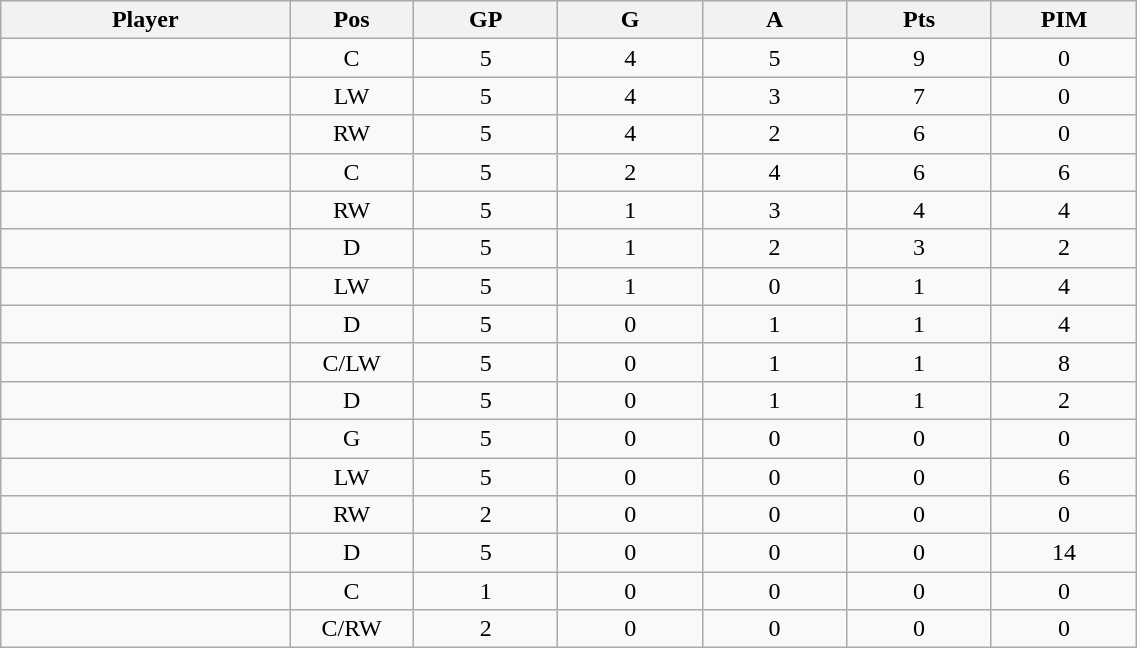<table class="wikitable sortable" width="60%">
<tr ALIGN="center">
<th bgcolor="#DDDDFF" width="10%">Player</th>
<th bgcolor="#DDDDFF" width="3%" title="Position">Pos</th>
<th bgcolor="#DDDDFF" width="5%" title="Games played">GP</th>
<th bgcolor="#DDDDFF" width="5%" title="Goals">G</th>
<th bgcolor="#DDDDFF" width="5%" title="Assists">A</th>
<th bgcolor="#DDDDFF" width="5%" title="Points">Pts</th>
<th bgcolor="#DDDDFF" width="5%" title="Penalties in Minutes">PIM</th>
</tr>
<tr align="center">
<td align="right"></td>
<td>C</td>
<td>5</td>
<td>4</td>
<td>5</td>
<td>9</td>
<td>0</td>
</tr>
<tr align="center">
<td align="right"></td>
<td>LW</td>
<td>5</td>
<td>4</td>
<td>3</td>
<td>7</td>
<td>0</td>
</tr>
<tr align="center">
<td align="right"></td>
<td>RW</td>
<td>5</td>
<td>4</td>
<td>2</td>
<td>6</td>
<td>0</td>
</tr>
<tr align="center">
<td align="right"></td>
<td>C</td>
<td>5</td>
<td>2</td>
<td>4</td>
<td>6</td>
<td>6</td>
</tr>
<tr align="center">
<td align="right"></td>
<td>RW</td>
<td>5</td>
<td>1</td>
<td>3</td>
<td>4</td>
<td>4</td>
</tr>
<tr align="center">
<td align="right"></td>
<td>D</td>
<td>5</td>
<td>1</td>
<td>2</td>
<td>3</td>
<td>2</td>
</tr>
<tr align="center">
<td align="right"></td>
<td>LW</td>
<td>5</td>
<td>1</td>
<td>0</td>
<td>1</td>
<td>4</td>
</tr>
<tr align="center">
<td align="right"></td>
<td>D</td>
<td>5</td>
<td>0</td>
<td>1</td>
<td>1</td>
<td>4</td>
</tr>
<tr align="center">
<td align="right"></td>
<td>C/LW</td>
<td>5</td>
<td>0</td>
<td>1</td>
<td>1</td>
<td>8</td>
</tr>
<tr align="center">
<td align="right"></td>
<td>D</td>
<td>5</td>
<td>0</td>
<td>1</td>
<td>1</td>
<td>2</td>
</tr>
<tr align="center">
<td align="right"></td>
<td>G</td>
<td>5</td>
<td>0</td>
<td>0</td>
<td>0</td>
<td>0</td>
</tr>
<tr align="center">
<td align="right"></td>
<td>LW</td>
<td>5</td>
<td>0</td>
<td>0</td>
<td>0</td>
<td>6</td>
</tr>
<tr align="center">
<td align="right"></td>
<td>RW</td>
<td>2</td>
<td>0</td>
<td>0</td>
<td>0</td>
<td>0</td>
</tr>
<tr align="center">
<td align="right"></td>
<td>D</td>
<td>5</td>
<td>0</td>
<td>0</td>
<td>0</td>
<td>14</td>
</tr>
<tr align="center">
<td align="right"></td>
<td>C</td>
<td>1</td>
<td>0</td>
<td>0</td>
<td>0</td>
<td>0</td>
</tr>
<tr align="center">
<td align="right"></td>
<td>C/RW</td>
<td>2</td>
<td>0</td>
<td>0</td>
<td>0</td>
<td>0</td>
</tr>
</table>
